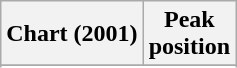<table class="wikitable sortable plainrowheaders" style="text-align:center">
<tr>
<th scope="col">Chart (2001)</th>
<th scope="col">Peak<br> position</th>
</tr>
<tr>
</tr>
<tr>
</tr>
</table>
